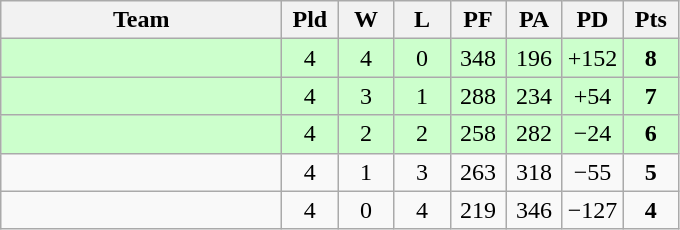<table class=wikitable style="text-align:center">
<tr>
<th width=180>Team</th>
<th width=30>Pld</th>
<th width=30>W</th>
<th width=30>L</th>
<th width=30>PF</th>
<th width=30>PA</th>
<th width=30>PD</th>
<th width=30>Pts</th>
</tr>
<tr bgcolor="#ccffcc">
<td align="left"></td>
<td>4</td>
<td>4</td>
<td>0</td>
<td>348</td>
<td>196</td>
<td>+152</td>
<td><strong>8</strong></td>
</tr>
<tr bgcolor="#ccffcc">
<td align="left"></td>
<td>4</td>
<td>3</td>
<td>1</td>
<td>288</td>
<td>234</td>
<td>+54</td>
<td><strong>7</strong></td>
</tr>
<tr bgcolor="#ccffcc">
<td align="left"></td>
<td>4</td>
<td>2</td>
<td>2</td>
<td>258</td>
<td>282</td>
<td>−24</td>
<td><strong>6</strong></td>
</tr>
<tr>
<td align="left"></td>
<td>4</td>
<td>1</td>
<td>3</td>
<td>263</td>
<td>318</td>
<td>−55</td>
<td><strong>5</strong></td>
</tr>
<tr>
<td align="left"></td>
<td>4</td>
<td>0</td>
<td>4</td>
<td>219</td>
<td>346</td>
<td>−127</td>
<td><strong>4</strong></td>
</tr>
</table>
